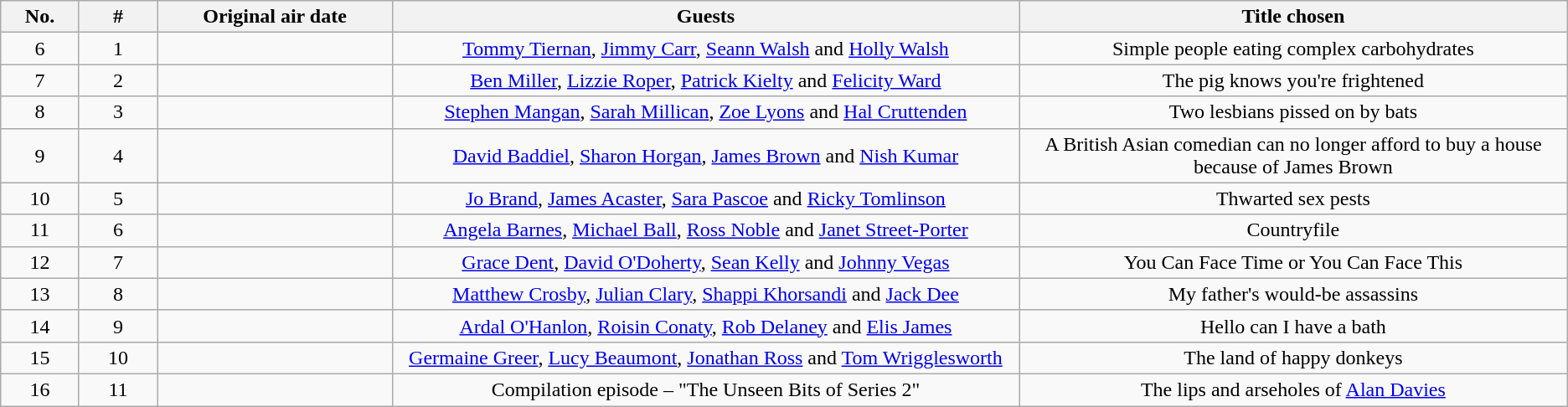<table class="wikitable" style="text-align:center;">
<tr>
<th style="width:5%;">No.</th>
<th style="width:5%;">#</th>
<th style="width:15%;">Original air date</th>
<th style="width:40%;">Guests</th>
<th style="width:35%;">Title chosen</th>
</tr>
<tr>
<td>6</td>
<td>1</td>
<td></td>
<td><a href='#'>Tommy Tiernan</a>, <a href='#'>Jimmy Carr</a>, <a href='#'>Seann Walsh</a> and <a href='#'>Holly Walsh</a></td>
<td>Simple people eating complex carbohydrates</td>
</tr>
<tr>
<td>7</td>
<td>2</td>
<td></td>
<td><a href='#'>Ben Miller</a>, <a href='#'>Lizzie Roper</a>, <a href='#'>Patrick Kielty</a> and <a href='#'>Felicity Ward</a></td>
<td>The pig knows you're frightened</td>
</tr>
<tr>
<td>8</td>
<td>3</td>
<td></td>
<td><a href='#'>Stephen Mangan</a>, <a href='#'>Sarah Millican</a>, <a href='#'>Zoe Lyons</a> and <a href='#'>Hal Cruttenden</a></td>
<td>Two lesbians pissed on by bats</td>
</tr>
<tr>
<td>9</td>
<td>4</td>
<td></td>
<td><a href='#'>David Baddiel</a>, <a href='#'>Sharon Horgan</a>, <a href='#'>James Brown</a> and <a href='#'>Nish Kumar</a></td>
<td>A British Asian comedian can no longer afford to buy a house because of James Brown</td>
</tr>
<tr>
<td>10</td>
<td>5</td>
<td></td>
<td><a href='#'>Jo Brand</a>, <a href='#'>James Acaster</a>, <a href='#'>Sara Pascoe</a> and <a href='#'>Ricky Tomlinson</a></td>
<td>Thwarted sex pests</td>
</tr>
<tr>
<td>11</td>
<td>6</td>
<td></td>
<td><a href='#'>Angela Barnes</a>, <a href='#'>Michael Ball</a>, <a href='#'>Ross Noble</a> and <a href='#'>Janet Street-Porter</a></td>
<td>Countryfile</td>
</tr>
<tr>
<td>12</td>
<td>7</td>
<td></td>
<td><a href='#'>Grace Dent</a>, <a href='#'>David O'Doherty</a>, <a href='#'>Sean Kelly</a> and <a href='#'>Johnny Vegas</a></td>
<td>You Can Face Time or You Can Face This</td>
</tr>
<tr>
<td>13</td>
<td>8</td>
<td></td>
<td><a href='#'>Matthew Crosby</a>, <a href='#'>Julian Clary</a>, <a href='#'>Shappi Khorsandi</a> and <a href='#'>Jack Dee</a></td>
<td>My father's would-be assassins</td>
</tr>
<tr>
<td>14</td>
<td>9</td>
<td></td>
<td><a href='#'>Ardal O'Hanlon</a>, <a href='#'>Roisin Conaty</a>, <a href='#'>Rob Delaney</a> and <a href='#'>Elis James</a></td>
<td>Hello can I have a bath</td>
</tr>
<tr>
<td>15</td>
<td>10</td>
<td></td>
<td><a href='#'>Germaine Greer</a>, <a href='#'>Lucy Beaumont</a>, <a href='#'>Jonathan Ross</a> and <a href='#'>Tom Wrigglesworth</a></td>
<td>The land of happy donkeys</td>
</tr>
<tr>
<td>16</td>
<td>11</td>
<td></td>
<td>Compilation episode – "The Unseen Bits of Series 2"</td>
<td>The lips and arseholes of <a href='#'>Alan Davies</a></td>
</tr>
</table>
